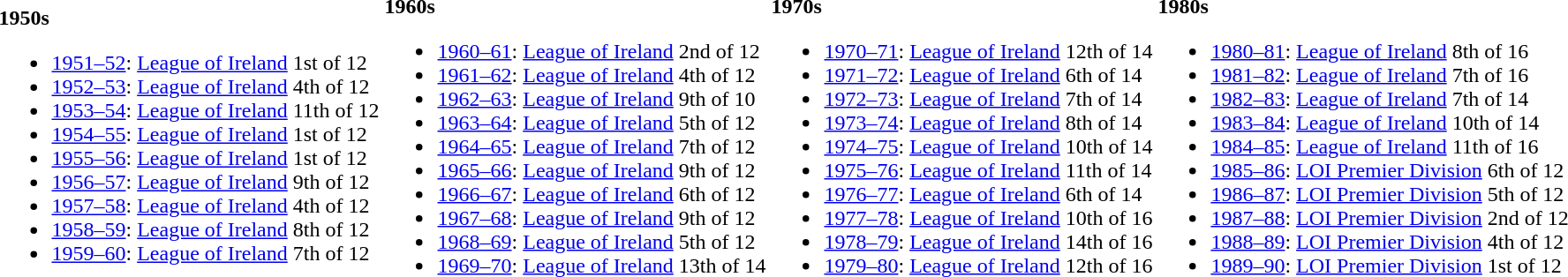<table>
<tr>
<td><br><strong>1950s</strong><ul><li><a href='#'>1951–52</a>: <a href='#'>League of Ireland</a> 1st of 12 </li><li><a href='#'>1952–53</a>: <a href='#'>League of Ireland</a> 4th of 12</li><li><a href='#'>1953–54</a>: <a href='#'>League of Ireland</a> 11th of 12</li><li><a href='#'>1954–55</a>: <a href='#'>League of Ireland</a> 1st of 12 </li><li><a href='#'>1955–56</a>: <a href='#'>League of Ireland</a> 1st of 12 </li><li><a href='#'>1956–57</a>: <a href='#'>League of Ireland</a> 9th of 12</li><li><a href='#'>1957–58</a>: <a href='#'>League of Ireland</a> 4th of 12</li><li><a href='#'>1958–59</a>: <a href='#'>League of Ireland</a> 8th of 12</li><li><a href='#'>1959–60</a>: <a href='#'>League of Ireland</a> 7th of 12</li></ul></td>
<td><br><strong>1960s</strong><ul><li><a href='#'>1960–61</a>: <a href='#'>League of Ireland</a> 2nd of 12</li><li><a href='#'>1961–62</a>: <a href='#'>League of Ireland</a> 4th of 12</li><li><a href='#'>1962–63</a>: <a href='#'>League of Ireland</a> 9th of 10</li><li><a href='#'>1963–64</a>: <a href='#'>League of Ireland</a> 5th of 12</li><li><a href='#'>1964–65</a>: <a href='#'>League of Ireland</a> 7th of 12</li><li><a href='#'>1965–66</a>: <a href='#'>League of Ireland</a> 9th of 12</li><li><a href='#'>1966–67</a>: <a href='#'>League of Ireland</a> 6th of 12</li><li><a href='#'>1967–68</a>: <a href='#'>League of Ireland</a> 9th of 12</li><li><a href='#'>1968–69</a>: <a href='#'>League of Ireland</a> 5th of 12</li><li><a href='#'>1969–70</a>: <a href='#'>League of Ireland</a> 13th of 14</li></ul></td>
<td><br><strong>1970s</strong><ul><li><a href='#'>1970–71</a>: <a href='#'>League of Ireland</a> 12th of 14</li><li><a href='#'>1971–72</a>: <a href='#'>League of Ireland</a> 6th of 14</li><li><a href='#'>1972–73</a>: <a href='#'>League of Ireland</a> 7th of 14</li><li><a href='#'>1973–74</a>: <a href='#'>League of Ireland</a> 8th of 14</li><li><a href='#'>1974–75</a>: <a href='#'>League of Ireland</a> 10th of 14</li><li><a href='#'>1975–76</a>: <a href='#'>League of Ireland</a> 11th of 14</li><li><a href='#'>1976–77</a>: <a href='#'>League of Ireland</a> 6th of 14</li><li><a href='#'>1977–78</a>: <a href='#'>League of Ireland</a> 10th of 16</li><li><a href='#'>1978–79</a>: <a href='#'>League of Ireland</a> 14th of 16</li><li><a href='#'>1979–80</a>: <a href='#'>League of Ireland</a> 12th of 16</li></ul></td>
<td><br><strong>1980s</strong><ul><li><a href='#'>1980–81</a>: <a href='#'>League of Ireland</a> 8th of 16</li><li><a href='#'>1981–82</a>: <a href='#'>League of Ireland</a> 7th of 16</li><li><a href='#'>1982–83</a>: <a href='#'>League of Ireland</a> 7th of 14</li><li><a href='#'>1983–84</a>: <a href='#'>League of Ireland</a> 10th of 14</li><li><a href='#'>1984–85</a>: <a href='#'>League of Ireland</a> 11th of 16</li><li><a href='#'>1985–86</a>: <a href='#'>LOI Premier Division</a> 6th of 12</li><li><a href='#'>1986–87</a>: <a href='#'>LOI Premier Division</a> 5th of 12</li><li><a href='#'>1987–88</a>: <a href='#'>LOI Premier Division</a> 2nd of 12</li><li><a href='#'>1988–89</a>: <a href='#'>LOI Premier Division</a> 4th of 12</li><li><a href='#'>1989–90</a>: <a href='#'>LOI Premier Division</a> 1st of 12 </li></ul></td>
</tr>
</table>
